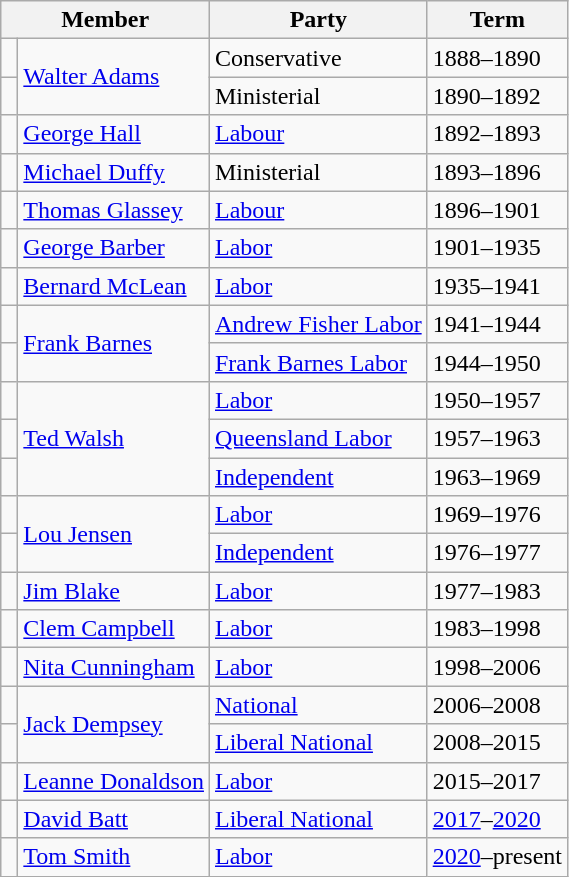<table class="wikitable">
<tr>
<th colspan="2">Member</th>
<th>Party</th>
<th>Term</th>
</tr>
<tr>
<td> </td>
<td rowspan=2><a href='#'>Walter Adams</a></td>
<td>Conservative</td>
<td>1888–1890</td>
</tr>
<tr>
<td> </td>
<td>Ministerial</td>
<td>1890–1892</td>
</tr>
<tr>
<td> </td>
<td><a href='#'>George Hall</a></td>
<td><a href='#'>Labour</a></td>
<td>1892–1893</td>
</tr>
<tr>
<td> </td>
<td><a href='#'>Michael Duffy</a></td>
<td>Ministerial</td>
<td>1893–1896</td>
</tr>
<tr>
<td> </td>
<td><a href='#'>Thomas Glassey</a></td>
<td><a href='#'>Labour</a></td>
<td>1896–1901</td>
</tr>
<tr>
<td> </td>
<td><a href='#'>George Barber</a></td>
<td><a href='#'>Labor</a></td>
<td>1901–1935</td>
</tr>
<tr>
<td> </td>
<td><a href='#'>Bernard McLean</a></td>
<td><a href='#'>Labor</a></td>
<td>1935–1941</td>
</tr>
<tr>
<td> </td>
<td rowspan="2"><a href='#'>Frank Barnes</a></td>
<td><a href='#'>Andrew Fisher Labor</a></td>
<td>1941–1944</td>
</tr>
<tr>
<td> </td>
<td><a href='#'>Frank Barnes Labor</a></td>
<td>1944–1950</td>
</tr>
<tr>
<td> </td>
<td rowspan="3"><a href='#'>Ted Walsh</a></td>
<td><a href='#'>Labor</a></td>
<td>1950–1957</td>
</tr>
<tr>
<td> </td>
<td><a href='#'>Queensland Labor</a></td>
<td>1957–1963</td>
</tr>
<tr>
<td> </td>
<td><a href='#'>Independent</a></td>
<td>1963–1969</td>
</tr>
<tr>
<td> </td>
<td rowspan="2"><a href='#'>Lou Jensen</a></td>
<td><a href='#'>Labor</a></td>
<td>1969–1976</td>
</tr>
<tr>
<td> </td>
<td><a href='#'>Independent</a></td>
<td>1976–1977</td>
</tr>
<tr>
<td> </td>
<td><a href='#'>Jim Blake</a></td>
<td><a href='#'>Labor</a></td>
<td>1977–1983</td>
</tr>
<tr>
<td> </td>
<td><a href='#'>Clem Campbell</a></td>
<td><a href='#'>Labor</a></td>
<td>1983–1998</td>
</tr>
<tr>
<td> </td>
<td><a href='#'>Nita Cunningham</a></td>
<td><a href='#'>Labor</a></td>
<td>1998–2006</td>
</tr>
<tr>
<td> </td>
<td rowspan="2"><a href='#'>Jack Dempsey</a></td>
<td><a href='#'>National</a></td>
<td>2006–2008</td>
</tr>
<tr>
<td> </td>
<td><a href='#'>Liberal National</a></td>
<td>2008–2015</td>
</tr>
<tr>
<td> </td>
<td><a href='#'>Leanne Donaldson</a></td>
<td><a href='#'>Labor</a></td>
<td>2015–2017</td>
</tr>
<tr>
<td> </td>
<td><a href='#'>David Batt</a></td>
<td><a href='#'>Liberal National</a></td>
<td><a href='#'>2017</a>–<a href='#'>2020</a></td>
</tr>
<tr>
<td> </td>
<td><a href='#'>Tom Smith</a></td>
<td><a href='#'>Labor</a></td>
<td><a href='#'>2020</a>–present</td>
</tr>
</table>
